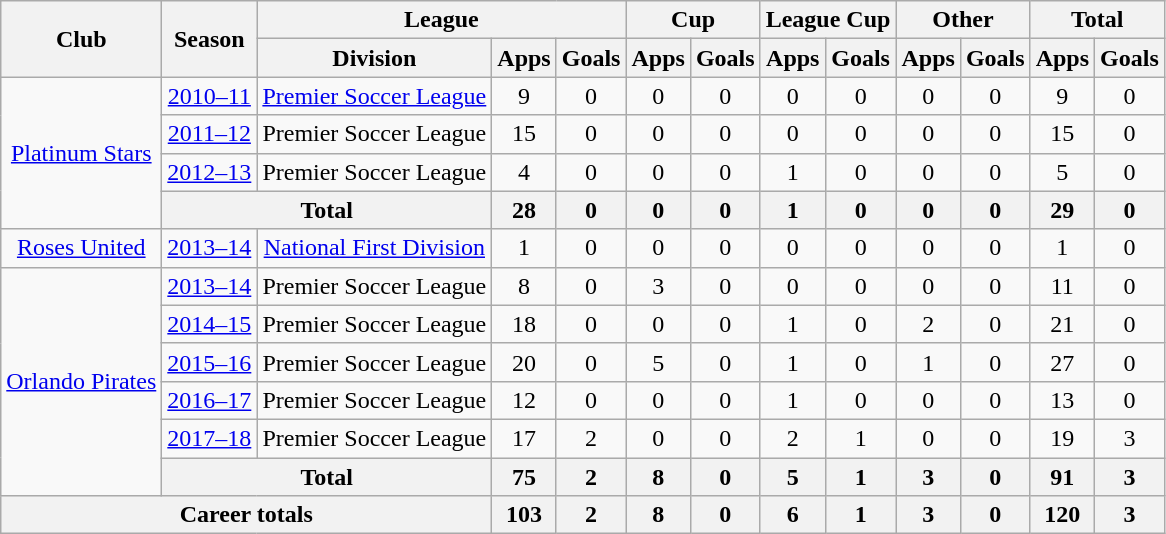<table class="wikitable" style="text-align: center">
<tr>
<th rowspan="2">Club</th>
<th rowspan="2">Season</th>
<th colspan="3">League</th>
<th colspan="2">Cup</th>
<th colspan="2">League Cup</th>
<th colspan="2">Other</th>
<th colspan="2">Total</th>
</tr>
<tr>
<th>Division</th>
<th>Apps</th>
<th>Goals</th>
<th>Apps</th>
<th>Goals</th>
<th>Apps</th>
<th>Goals</th>
<th>Apps</th>
<th>Goals</th>
<th>Apps</th>
<th>Goals</th>
</tr>
<tr>
<td rowspan="4"><a href='#'>Platinum Stars</a></td>
<td><a href='#'>2010–11</a></td>
<td><a href='#'>Premier Soccer League</a></td>
<td>9</td>
<td>0</td>
<td>0</td>
<td>0</td>
<td>0</td>
<td>0</td>
<td>0</td>
<td>0</td>
<td>9</td>
<td>0</td>
</tr>
<tr>
<td><a href='#'>2011–12</a></td>
<td>Premier Soccer League</td>
<td>15</td>
<td>0</td>
<td>0</td>
<td>0</td>
<td>0</td>
<td>0</td>
<td>0</td>
<td>0</td>
<td>15</td>
<td>0</td>
</tr>
<tr>
<td><a href='#'>2012–13</a></td>
<td>Premier Soccer League</td>
<td>4</td>
<td>0</td>
<td>0</td>
<td>0</td>
<td>1</td>
<td>0</td>
<td>0</td>
<td>0</td>
<td>5</td>
<td>0</td>
</tr>
<tr>
<th colspan="2">Total</th>
<th>28</th>
<th>0</th>
<th>0</th>
<th>0</th>
<th>1</th>
<th>0</th>
<th>0</th>
<th>0</th>
<th>29</th>
<th>0</th>
</tr>
<tr>
<td><a href='#'>Roses United</a></td>
<td><a href='#'>2013–14</a></td>
<td><a href='#'>National First Division</a></td>
<td>1</td>
<td>0</td>
<td>0</td>
<td>0</td>
<td>0</td>
<td>0</td>
<td>0</td>
<td>0</td>
<td>1</td>
<td>0</td>
</tr>
<tr>
<td rowspan="6"><a href='#'>Orlando Pirates</a></td>
<td><a href='#'>2013–14</a></td>
<td>Premier Soccer League</td>
<td>8</td>
<td>0</td>
<td>3</td>
<td>0</td>
<td>0</td>
<td>0</td>
<td>0</td>
<td>0</td>
<td>11</td>
<td>0</td>
</tr>
<tr>
<td><a href='#'>2014–15</a></td>
<td>Premier Soccer League</td>
<td>18</td>
<td>0</td>
<td>0</td>
<td>0</td>
<td>1</td>
<td>0</td>
<td>2</td>
<td>0</td>
<td>21</td>
<td>0</td>
</tr>
<tr>
<td><a href='#'>2015–16</a></td>
<td>Premier Soccer League</td>
<td>20</td>
<td>0</td>
<td>5</td>
<td>0</td>
<td>1</td>
<td>0</td>
<td>1</td>
<td>0</td>
<td>27</td>
<td>0</td>
</tr>
<tr>
<td><a href='#'>2016–17</a></td>
<td>Premier Soccer League</td>
<td>12</td>
<td>0</td>
<td>0</td>
<td>0</td>
<td>1</td>
<td>0</td>
<td>0</td>
<td>0</td>
<td>13</td>
<td>0</td>
</tr>
<tr>
<td><a href='#'>2017–18</a></td>
<td>Premier Soccer League</td>
<td>17</td>
<td>2</td>
<td>0</td>
<td>0</td>
<td>2</td>
<td>1</td>
<td>0</td>
<td>0</td>
<td>19</td>
<td>3</td>
</tr>
<tr>
<th colspan="2">Total</th>
<th>75</th>
<th>2</th>
<th>8</th>
<th>0</th>
<th>5</th>
<th>1</th>
<th>3</th>
<th>0</th>
<th>91</th>
<th>3</th>
</tr>
<tr>
<th colspan="3">Career totals</th>
<th>103</th>
<th>2</th>
<th>8</th>
<th>0</th>
<th>6</th>
<th>1</th>
<th>3</th>
<th>0</th>
<th>120</th>
<th>3</th>
</tr>
</table>
